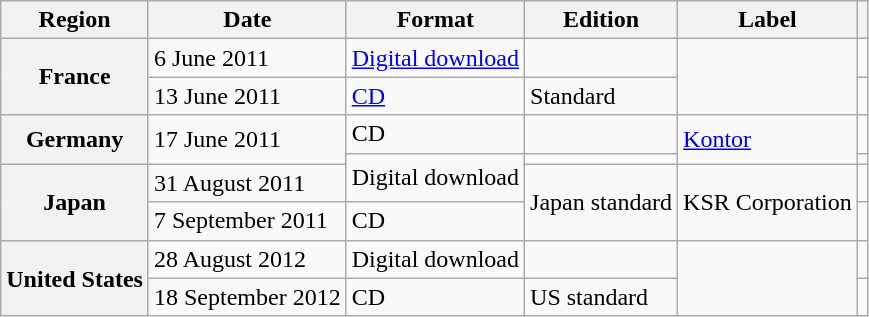<table class="wikitable plainrowheaders">
<tr>
<th scope="col">Region</th>
<th scope="col">Date</th>
<th scope="col">Format</th>
<th scope="col">Edition</th>
<th scope="col">Label</th>
<th scope="col"></th>
</tr>
<tr>
<th scope="row" rowspan=2>France</th>
<td>6 June 2011</td>
<td><a href='#'>Digital download</a></td>
<td></td>
<td rowspan=2></td>
<td align="center"></td>
</tr>
<tr>
<td>13 June 2011</td>
<td><a href='#'>CD</a></td>
<td>Standard</td>
<td align="center"></td>
</tr>
<tr>
<th scope="row" rowspan=2>Germany</th>
<td rowspan=2>17 June 2011</td>
<td>CD</td>
<td></td>
<td rowspan=2><a href='#'>Kontor</a></td>
<td align="center"></td>
</tr>
<tr>
<td rowspan=2>Digital download</td>
<td></td>
<td align="center"></td>
</tr>
<tr>
<th scope="row" rowspan=2>Japan</th>
<td>31 August 2011</td>
<td rowspan=2>Japan standard</td>
<td rowspan=2>KSR Corporation</td>
<td align="center"></td>
</tr>
<tr>
<td>7 September 2011</td>
<td>CD</td>
<td align="center"></td>
</tr>
<tr>
<th scope="row" rowspan=2>United States</th>
<td>28 August 2012</td>
<td>Digital download</td>
<td></td>
<td rowspan=2></td>
<td align="center"></td>
</tr>
<tr>
<td>18 September 2012</td>
<td>CD</td>
<td>US standard</td>
<td align="center"></td>
</tr>
</table>
